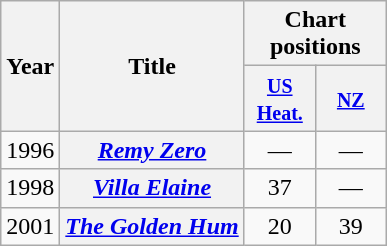<table class="wikitable plainrowheaders" style="text-align:center">
<tr>
<th scope="col" rowspan="2">Year</th>
<th scope="col" rowspan="2">Title</th>
<th scope="col" colspan="2">Chart positions</th>
</tr>
<tr>
<th style="text-align:center; width:40px;"><small><a href='#'>US<br>Heat.</a></small><br></th>
<th style="text-align:center; width:40px;"><small><a href='#'>NZ</a></small><br></th>
</tr>
<tr>
<td>1996</td>
<th scope="row"><em><a href='#'>Remy Zero</a></em></th>
<td>—</td>
<td>—</td>
</tr>
<tr>
<td>1998</td>
<th scope="row"><em><a href='#'>Villa Elaine</a></em></th>
<td>37</td>
<td>—</td>
</tr>
<tr>
<td>2001</td>
<th scope="row"><em><a href='#'>The Golden Hum</a></em></th>
<td>20</td>
<td>39</td>
</tr>
</table>
